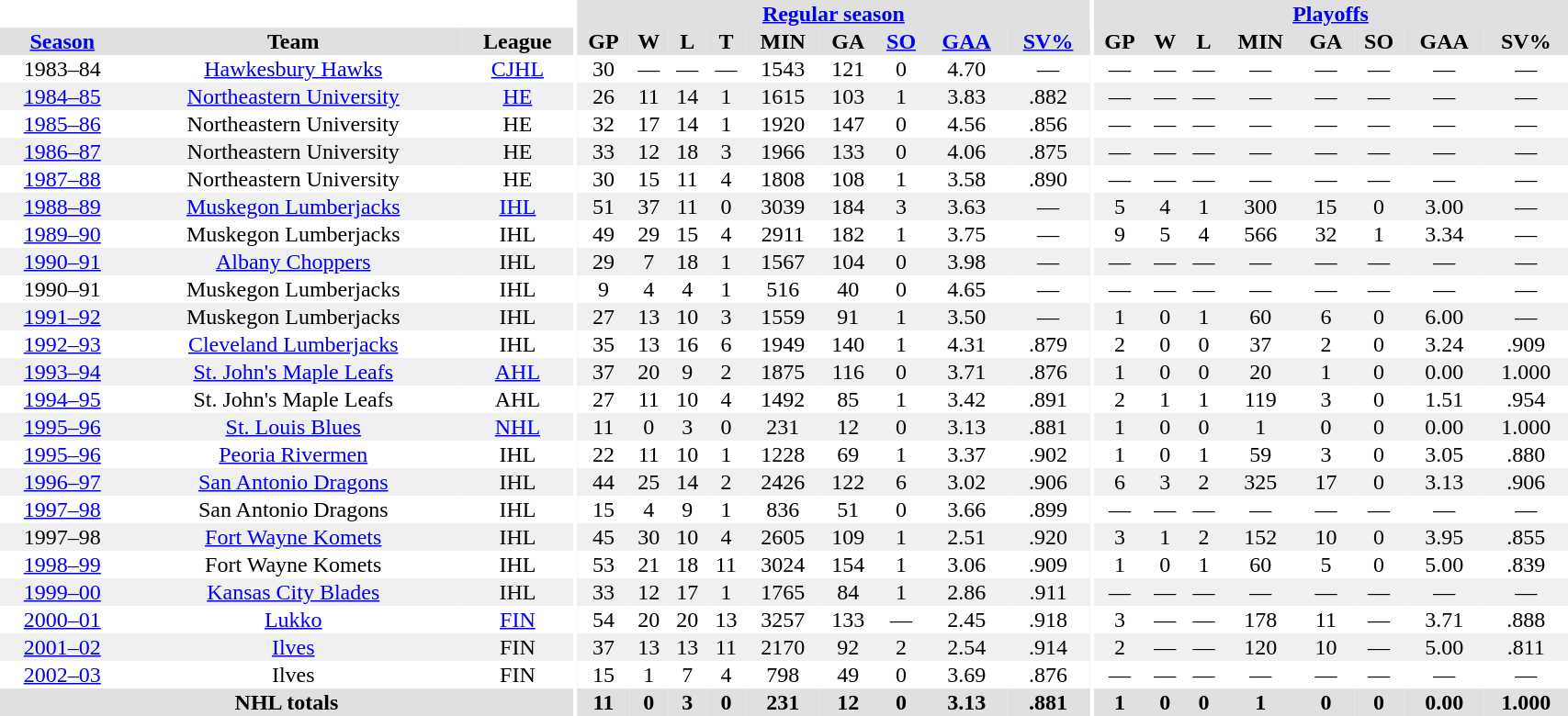<table border="0" cellpadding="1" cellspacing="0" style="width:90%; text-align:center;">
<tr bgcolor="#e0e0e0">
<th colspan="3" bgcolor="#ffffff"></th>
<th rowspan="99" bgcolor="#ffffff"></th>
<th colspan="9" bgcolor="#e0e0e0"><a href='#'>Regular season</a></th>
<th rowspan="99" bgcolor="#ffffff"></th>
<th colspan="8" bgcolor="#e0e0e0"><a href='#'>Playoffs</a></th>
</tr>
<tr bgcolor="#e0e0e0">
<th><a href='#'>Season</a></th>
<th>Team</th>
<th>League</th>
<th>GP</th>
<th>W</th>
<th>L</th>
<th>T</th>
<th>MIN</th>
<th>GA</th>
<th><a href='#'>SO</a></th>
<th><a href='#'>GAA</a></th>
<th><a href='#'>SV%</a></th>
<th>GP</th>
<th>W</th>
<th>L</th>
<th>MIN</th>
<th>GA</th>
<th>SO</th>
<th>GAA</th>
<th>SV%</th>
</tr>
<tr>
<td>1983–84</td>
<td><a href='#'>Hawkesbury Hawks</a></td>
<td><a href='#'>CJHL</a></td>
<td>30</td>
<td>—</td>
<td>—</td>
<td>—</td>
<td>1543</td>
<td>121</td>
<td>0</td>
<td>4.70</td>
<td>—</td>
<td>—</td>
<td>—</td>
<td>—</td>
<td>—</td>
<td>—</td>
<td>—</td>
<td>—</td>
<td>—</td>
</tr>
<tr bgcolor="#f0f0f0">
<td><a href='#'>1984–85</a></td>
<td><a href='#'>Northeastern University</a></td>
<td><a href='#'>HE</a></td>
<td>26</td>
<td>11</td>
<td>14</td>
<td>1</td>
<td>1615</td>
<td>103</td>
<td>1</td>
<td>3.83</td>
<td>.882</td>
<td>—</td>
<td>—</td>
<td>—</td>
<td>—</td>
<td>—</td>
<td>—</td>
<td>—</td>
<td>—</td>
</tr>
<tr>
<td><a href='#'>1985–86</a></td>
<td>Northeastern University</td>
<td>HE</td>
<td>32</td>
<td>17</td>
<td>14</td>
<td>1</td>
<td>1920</td>
<td>147</td>
<td>0</td>
<td>4.56</td>
<td>.856</td>
<td>—</td>
<td>—</td>
<td>—</td>
<td>—</td>
<td>—</td>
<td>—</td>
<td>—</td>
<td>—</td>
</tr>
<tr bgcolor="#f0f0f0">
<td><a href='#'>1986–87</a></td>
<td>Northeastern University</td>
<td>HE</td>
<td>33</td>
<td>12</td>
<td>18</td>
<td>3</td>
<td>1966</td>
<td>133</td>
<td>0</td>
<td>4.06</td>
<td>.875</td>
<td>—</td>
<td>—</td>
<td>—</td>
<td>—</td>
<td>—</td>
<td>—</td>
<td>—</td>
<td>—</td>
</tr>
<tr>
<td><a href='#'>1987–88</a></td>
<td>Northeastern University</td>
<td>HE</td>
<td>30</td>
<td>15</td>
<td>11</td>
<td>4</td>
<td>1808</td>
<td>108</td>
<td>1</td>
<td>3.58</td>
<td>.890</td>
<td>—</td>
<td>—</td>
<td>—</td>
<td>—</td>
<td>—</td>
<td>—</td>
<td>—</td>
<td>—</td>
</tr>
<tr bgcolor="#f0f0f0">
<td><a href='#'>1988–89</a></td>
<td><a href='#'>Muskegon Lumberjacks</a></td>
<td><a href='#'>IHL</a></td>
<td>51</td>
<td>37</td>
<td>11</td>
<td>0</td>
<td>3039</td>
<td>184</td>
<td>3</td>
<td>3.63</td>
<td>—</td>
<td>5</td>
<td>4</td>
<td>1</td>
<td>300</td>
<td>15</td>
<td>0</td>
<td>3.00</td>
<td>—</td>
</tr>
<tr>
<td><a href='#'>1989–90</a></td>
<td>Muskegon Lumberjacks</td>
<td>IHL</td>
<td>49</td>
<td>29</td>
<td>15</td>
<td>4</td>
<td>2911</td>
<td>182</td>
<td>1</td>
<td>3.75</td>
<td>—</td>
<td>9</td>
<td>5</td>
<td>4</td>
<td>566</td>
<td>32</td>
<td>1</td>
<td>3.34</td>
<td>—</td>
</tr>
<tr bgcolor="#f0f0f0">
<td><a href='#'>1990–91</a></td>
<td><a href='#'>Albany Choppers</a></td>
<td>IHL</td>
<td>29</td>
<td>7</td>
<td>18</td>
<td>1</td>
<td>1567</td>
<td>104</td>
<td>0</td>
<td>3.98</td>
<td>—</td>
<td>—</td>
<td>—</td>
<td>—</td>
<td>—</td>
<td>—</td>
<td>—</td>
<td>—</td>
<td>—</td>
</tr>
<tr>
<td>1990–91</td>
<td>Muskegon Lumberjacks</td>
<td>IHL</td>
<td>9</td>
<td>4</td>
<td>4</td>
<td>1</td>
<td>516</td>
<td>40</td>
<td>0</td>
<td>4.65</td>
<td>—</td>
<td>—</td>
<td>—</td>
<td>—</td>
<td>—</td>
<td>—</td>
<td>—</td>
<td>—</td>
<td>—</td>
</tr>
<tr bgcolor="#f0f0f0">
<td><a href='#'>1991–92</a></td>
<td>Muskegon Lumberjacks</td>
<td>IHL</td>
<td>27</td>
<td>13</td>
<td>10</td>
<td>3</td>
<td>1559</td>
<td>91</td>
<td>1</td>
<td>3.50</td>
<td>—</td>
<td>1</td>
<td>0</td>
<td>1</td>
<td>60</td>
<td>6</td>
<td>0</td>
<td>6.00</td>
<td>—</td>
</tr>
<tr>
<td><a href='#'>1992–93</a></td>
<td><a href='#'>Cleveland Lumberjacks</a></td>
<td>IHL</td>
<td>35</td>
<td>13</td>
<td>16</td>
<td>6</td>
<td>1949</td>
<td>140</td>
<td>1</td>
<td>4.31</td>
<td>.879</td>
<td>2</td>
<td>0</td>
<td>0</td>
<td>37</td>
<td>2</td>
<td>0</td>
<td>3.24</td>
<td>.909</td>
</tr>
<tr bgcolor="#f0f0f0">
<td><a href='#'>1993–94</a></td>
<td><a href='#'>St. John's Maple Leafs</a></td>
<td><a href='#'>AHL</a></td>
<td>37</td>
<td>20</td>
<td>9</td>
<td>2</td>
<td>1875</td>
<td>116</td>
<td>0</td>
<td>3.71</td>
<td>.876</td>
<td>1</td>
<td>0</td>
<td>0</td>
<td>20</td>
<td>1</td>
<td>0</td>
<td>0.00</td>
<td>1.000</td>
</tr>
<tr>
<td><a href='#'>1994–95</a></td>
<td>St. John's Maple Leafs</td>
<td>AHL</td>
<td>27</td>
<td>11</td>
<td>10</td>
<td>4</td>
<td>1492</td>
<td>85</td>
<td>1</td>
<td>3.42</td>
<td>.891</td>
<td>2</td>
<td>1</td>
<td>1</td>
<td>119</td>
<td>3</td>
<td>0</td>
<td>1.51</td>
<td>.954</td>
</tr>
<tr bgcolor="#f0f0f0">
<td><a href='#'>1995–96</a></td>
<td><a href='#'>St. Louis Blues</a></td>
<td><a href='#'>NHL</a></td>
<td>11</td>
<td>0</td>
<td>3</td>
<td>0</td>
<td>231</td>
<td>12</td>
<td>0</td>
<td>3.13</td>
<td>.881</td>
<td>1</td>
<td>0</td>
<td>0</td>
<td>1</td>
<td>0</td>
<td>0</td>
<td>0.00</td>
<td>1.000</td>
</tr>
<tr>
<td><a href='#'>1995–96</a></td>
<td><a href='#'>Peoria Rivermen</a></td>
<td>IHL</td>
<td>22</td>
<td>11</td>
<td>10</td>
<td>1</td>
<td>1228</td>
<td>69</td>
<td>1</td>
<td>3.37</td>
<td>.902</td>
<td>1</td>
<td>0</td>
<td>1</td>
<td>59</td>
<td>3</td>
<td>0</td>
<td>3.05</td>
<td>.880</td>
</tr>
<tr bgcolor="#f0f0f0">
<td><a href='#'>1996–97</a></td>
<td><a href='#'>San Antonio Dragons</a></td>
<td>IHL</td>
<td>44</td>
<td>25</td>
<td>14</td>
<td>2</td>
<td>2426</td>
<td>122</td>
<td>6</td>
<td>3.02</td>
<td>.906</td>
<td>6</td>
<td>3</td>
<td>2</td>
<td>325</td>
<td>17</td>
<td>0</td>
<td>3.13</td>
<td>.906</td>
</tr>
<tr>
<td><a href='#'>1997–98</a></td>
<td>San Antonio Dragons</td>
<td>IHL</td>
<td>15</td>
<td>4</td>
<td>9</td>
<td>1</td>
<td>836</td>
<td>51</td>
<td>0</td>
<td>3.66</td>
<td>.899</td>
<td>—</td>
<td>—</td>
<td>—</td>
<td>—</td>
<td>—</td>
<td>—</td>
<td>—</td>
<td>—</td>
</tr>
<tr bgcolor="#f0f0f0">
<td>1997–98</td>
<td><a href='#'>Fort Wayne Komets</a></td>
<td>IHL</td>
<td>45</td>
<td>30</td>
<td>10</td>
<td>4</td>
<td>2605</td>
<td>109</td>
<td>1</td>
<td>2.51</td>
<td>.920</td>
<td>3</td>
<td>1</td>
<td>2</td>
<td>152</td>
<td>10</td>
<td>0</td>
<td>3.95</td>
<td>.855</td>
</tr>
<tr>
<td><a href='#'>1998–99</a></td>
<td>Fort Wayne Komets</td>
<td>IHL</td>
<td>53</td>
<td>21</td>
<td>18</td>
<td>11</td>
<td>3024</td>
<td>154</td>
<td>1</td>
<td>3.06</td>
<td>.909</td>
<td>1</td>
<td>0</td>
<td>1</td>
<td>60</td>
<td>5</td>
<td>0</td>
<td>5.00</td>
<td>.839</td>
</tr>
<tr bgcolor="#f0f0f0">
<td><a href='#'>1999–00</a></td>
<td><a href='#'>Kansas City Blades</a></td>
<td>IHL</td>
<td>33</td>
<td>12</td>
<td>17</td>
<td>1</td>
<td>1765</td>
<td>84</td>
<td>1</td>
<td>2.86</td>
<td>.911</td>
<td>—</td>
<td>—</td>
<td>—</td>
<td>—</td>
<td>—</td>
<td>—</td>
<td>—</td>
<td>—</td>
</tr>
<tr>
<td><a href='#'>2000–01</a></td>
<td><a href='#'>Lukko</a></td>
<td><a href='#'>FIN</a></td>
<td>54</td>
<td>20</td>
<td>20</td>
<td>13</td>
<td>3257</td>
<td>133</td>
<td>—</td>
<td>2.45</td>
<td>.918</td>
<td>3</td>
<td>—</td>
<td>—</td>
<td>178</td>
<td>11</td>
<td>—</td>
<td>3.71</td>
<td>.888</td>
</tr>
<tr bgcolor="#f0f0f0">
<td><a href='#'>2001–02</a></td>
<td><a href='#'>Ilves</a></td>
<td>FIN</td>
<td>37</td>
<td>13</td>
<td>13</td>
<td>11</td>
<td>2170</td>
<td>92</td>
<td>2</td>
<td>2.54</td>
<td>.914</td>
<td>2</td>
<td>—</td>
<td>—</td>
<td>120</td>
<td>10</td>
<td>—</td>
<td>5.00</td>
<td>.811</td>
</tr>
<tr>
<td><a href='#'>2002–03</a></td>
<td>Ilves</td>
<td>FIN</td>
<td>15</td>
<td>1</td>
<td>7</td>
<td>4</td>
<td>798</td>
<td>49</td>
<td>0</td>
<td>3.69</td>
<td>.876</td>
<td>—</td>
<td>—</td>
<td>—</td>
<td>—</td>
<td>—</td>
<td>—</td>
<td>—</td>
<td>—</td>
</tr>
<tr bgcolor="#e0e0e0">
<th colspan=3>NHL totals</th>
<th>11</th>
<th>0</th>
<th>3</th>
<th>0</th>
<th>231</th>
<th>12</th>
<th>0</th>
<th>3.13</th>
<th>.881</th>
<th>1</th>
<th>0</th>
<th>0</th>
<th>1</th>
<th>0</th>
<th>0</th>
<th>0.00</th>
<th>1.000</th>
</tr>
</table>
